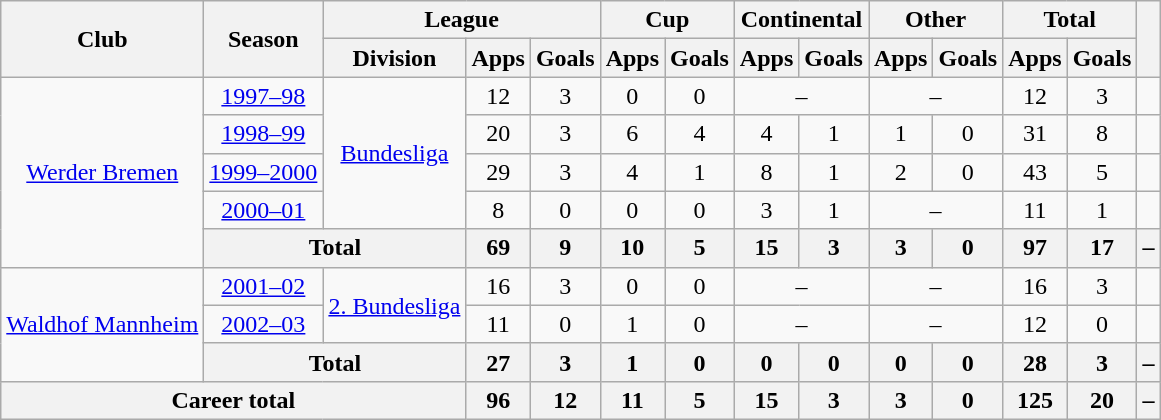<table class="wikitable" style="text-align:center">
<tr>
<th rowspan="2">Club</th>
<th rowspan="2">Season</th>
<th colspan="3">League</th>
<th colspan="2">Cup</th>
<th colspan="2">Continental</th>
<th colspan="2">Other</th>
<th colspan="2">Total</th>
<th rowspan="2"></th>
</tr>
<tr>
<th>Division</th>
<th>Apps</th>
<th>Goals</th>
<th>Apps</th>
<th>Goals</th>
<th>Apps</th>
<th>Goals</th>
<th>Apps</th>
<th>Goals</th>
<th>Apps</th>
<th>Goals</th>
</tr>
<tr>
<td rowspan="5"><a href='#'>Werder Bremen</a></td>
<td><a href='#'>1997–98</a></td>
<td rowspan="4"><a href='#'>Bundesliga</a></td>
<td>12</td>
<td>3</td>
<td>0</td>
<td>0</td>
<td colspan="2">–</td>
<td colspan="2">–</td>
<td>12</td>
<td>3</td>
<td></td>
</tr>
<tr>
<td><a href='#'>1998–99</a></td>
<td>20</td>
<td>3</td>
<td>6</td>
<td>4</td>
<td>4</td>
<td>1</td>
<td>1</td>
<td>0</td>
<td>31</td>
<td>8</td>
<td></td>
</tr>
<tr>
<td><a href='#'>1999–2000</a></td>
<td>29</td>
<td>3</td>
<td>4</td>
<td>1</td>
<td>8</td>
<td>1</td>
<td>2</td>
<td>0</td>
<td>43</td>
<td>5</td>
<td></td>
</tr>
<tr>
<td><a href='#'>2000–01</a></td>
<td>8</td>
<td>0</td>
<td>0</td>
<td>0</td>
<td>3</td>
<td>1</td>
<td colspan="2">–</td>
<td>11</td>
<td>1</td>
<td></td>
</tr>
<tr>
<th colspan="2">Total</th>
<th>69</th>
<th>9</th>
<th>10</th>
<th>5</th>
<th>15</th>
<th>3</th>
<th>3</th>
<th>0</th>
<th>97</th>
<th>17</th>
<th>–</th>
</tr>
<tr>
<td rowspan="3"><a href='#'>Waldhof Mannheim</a></td>
<td><a href='#'>2001–02</a></td>
<td rowspan="2"><a href='#'>2. Bundesliga</a></td>
<td>16</td>
<td>3</td>
<td>0</td>
<td>0</td>
<td colspan="2">–</td>
<td colspan="2">–</td>
<td>16</td>
<td>3</td>
<td></td>
</tr>
<tr>
<td><a href='#'>2002–03</a></td>
<td>11</td>
<td>0</td>
<td>1</td>
<td>0</td>
<td colspan="2">–</td>
<td colspan="2">–</td>
<td>12</td>
<td>0</td>
<td></td>
</tr>
<tr>
<th colspan="2">Total</th>
<th>27</th>
<th>3</th>
<th>1</th>
<th>0</th>
<th>0</th>
<th>0</th>
<th>0</th>
<th>0</th>
<th>28</th>
<th>3</th>
<th>–</th>
</tr>
<tr>
<th colspan="3">Career total</th>
<th>96</th>
<th>12</th>
<th>11</th>
<th>5</th>
<th>15</th>
<th>3</th>
<th>3</th>
<th>0</th>
<th>125</th>
<th>20</th>
<th>–</th>
</tr>
</table>
